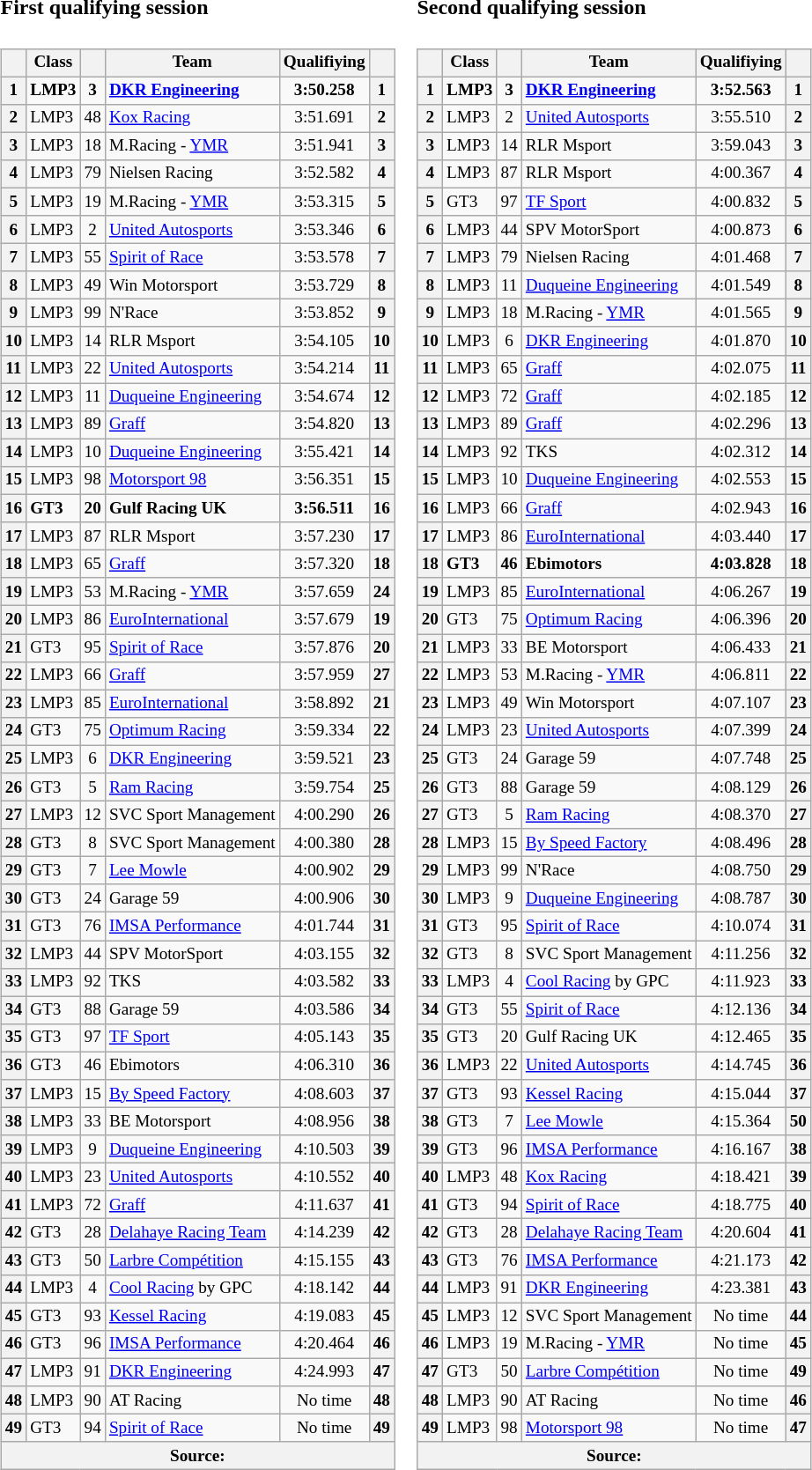<table>
<tr>
<td><br><table>
</table>
<h4>First qualifying session</h4><table class="wikitable sortable" style="font-size:80%;">
<tr>
<th scope="col"></th>
<th scope="col" class="wikitable unsortable">Class</th>
<th scope="col" class="wikitable unsortable"></th>
<th scope="col" class="wikitable unsortable">Team</th>
<th scope="col">Qualifiying</th>
<th scope="col"></th>
</tr>
<tr>
<th scope="row">1</th>
<td><strong>LMP3</strong></td>
<td align="center"><strong>3</strong></td>
<td><strong> <a href='#'>DKR Engineering</a></strong></td>
<td align="center"><strong>3:50.258</strong></td>
<th align="center">1</th>
</tr>
<tr>
<th scope="row">2</th>
<td>LMP3</td>
<td align="center">48</td>
<td> <a href='#'>Kox Racing</a></td>
<td align="center">3:51.691</td>
<th align="center">2</th>
</tr>
<tr>
<th scope="row">3</th>
<td>LMP3</td>
<td align="center">18</td>
<td> M.Racing - <a href='#'>YMR</a></td>
<td align="center">3:51.941</td>
<th align="center">3</th>
</tr>
<tr>
<th scope="row">4</th>
<td>LMP3</td>
<td align="center">79</td>
<td> Nielsen Racing</td>
<td align="center">3:52.582</td>
<th align="center">4</th>
</tr>
<tr>
<th scope="row">5</th>
<td>LMP3</td>
<td align="center">19</td>
<td> M.Racing - <a href='#'>YMR</a></td>
<td align="center">3:53.315</td>
<th align="center">5</th>
</tr>
<tr>
<th scope="row">6</th>
<td>LMP3</td>
<td align="center">2</td>
<td> <a href='#'>United Autosports</a></td>
<td align="center">3:53.346</td>
<th align="center">6</th>
</tr>
<tr>
<th scope="row">7</th>
<td>LMP3</td>
<td align="center">55</td>
<td> <a href='#'>Spirit of Race</a></td>
<td align="center">3:53.578</td>
<th align="center">7</th>
</tr>
<tr>
<th scope="row">8</th>
<td>LMP3</td>
<td align="center">49</td>
<td> Win Motorsport</td>
<td align="center">3:53.729</td>
<th align="center">8</th>
</tr>
<tr>
<th scope="row">9</th>
<td>LMP3</td>
<td align="center">99</td>
<td> N'Race</td>
<td align="center">3:53.852</td>
<th align="center">9</th>
</tr>
<tr>
<th scope="row">10</th>
<td>LMP3</td>
<td align="center">14</td>
<td> RLR Msport</td>
<td align="center">3:54.105</td>
<th align="center">10</th>
</tr>
<tr>
<th scope="row">11</th>
<td>LMP3</td>
<td align="center">22</td>
<td> <a href='#'>United Autosports</a></td>
<td align="center">3:54.214</td>
<th align="center">11</th>
</tr>
<tr>
<th scope="row">12</th>
<td>LMP3</td>
<td align="center">11</td>
<td> <a href='#'>Duqueine Engineering</a></td>
<td align="center">3:54.674</td>
<th align="center">12</th>
</tr>
<tr>
<th scope="row">13</th>
<td>LMP3</td>
<td align="center">89</td>
<td> <a href='#'>Graff</a></td>
<td align="center">3:54.820</td>
<th align="center">13</th>
</tr>
<tr>
<th scope="row">14</th>
<td>LMP3</td>
<td align="center">10</td>
<td> <a href='#'>Duqueine Engineering</a></td>
<td align="center">3:55.421</td>
<th align="center">14</th>
</tr>
<tr>
<th scope="row">15</th>
<td>LMP3</td>
<td align="center">98</td>
<td> <a href='#'>Motorsport 98</a></td>
<td align="center">3:56.351</td>
<th align="center">15</th>
</tr>
<tr>
<th scope="row">16</th>
<td><strong>GT3</strong></td>
<td align="center"><strong>20</strong></td>
<td><strong> Gulf Racing UK</strong></td>
<td align="center"><strong>3:56.511</strong></td>
<th align="center">16</th>
</tr>
<tr>
<th scope="row">17</th>
<td>LMP3</td>
<td align="center">87</td>
<td> RLR Msport</td>
<td align="center">3:57.230</td>
<th align="center">17</th>
</tr>
<tr>
<th scope="row">18</th>
<td>LMP3</td>
<td align="center">65</td>
<td> <a href='#'>Graff</a></td>
<td align="center">3:57.320</td>
<th align="center">18</th>
</tr>
<tr>
<th scope="row">19</th>
<td>LMP3</td>
<td align="center">53</td>
<td> M.Racing - <a href='#'>YMR</a></td>
<td align="center">3:57.659</td>
<th align="center">24</th>
</tr>
<tr>
<th scope="row">20</th>
<td>LMP3</td>
<td align="center">86</td>
<td> <a href='#'>EuroInternational</a></td>
<td align="center">3:57.679</td>
<th align="center">19</th>
</tr>
<tr>
<th scope="row">21</th>
<td>GT3</td>
<td align="center">95</td>
<td> <a href='#'>Spirit of Race</a></td>
<td align="center">3:57.876</td>
<th align="center">20</th>
</tr>
<tr>
<th scope="row">22</th>
<td>LMP3</td>
<td align="center">66</td>
<td> <a href='#'>Graff</a></td>
<td align="center">3:57.959</td>
<th align="center">27</th>
</tr>
<tr>
<th scope="row">23</th>
<td>LMP3</td>
<td align="center">85</td>
<td> <a href='#'>EuroInternational</a></td>
<td align="center">3:58.892</td>
<th align="center">21</th>
</tr>
<tr>
<th scope="row">24</th>
<td>GT3</td>
<td align="center">75</td>
<td> <a href='#'>Optimum Racing</a></td>
<td align="center">3:59.334</td>
<th align="center">22</th>
</tr>
<tr>
<th scope="row">25</th>
<td>LMP3</td>
<td align="center">6</td>
<td> <a href='#'>DKR Engineering</a></td>
<td align="center">3:59.521</td>
<th align="center">23</th>
</tr>
<tr>
<th scope="row">26</th>
<td>GT3</td>
<td align="center">5</td>
<td> <a href='#'>Ram Racing</a></td>
<td align="center">3:59.754</td>
<th align="center">25</th>
</tr>
<tr>
<th scope="row">27</th>
<td>LMP3</td>
<td align="center">12</td>
<td> SVC Sport Management</td>
<td align="center">4:00.290</td>
<th align="center">26</th>
</tr>
<tr>
<th scope="row">28</th>
<td>GT3</td>
<td align="center">8</td>
<td> SVC Sport Management</td>
<td align="center">4:00.380</td>
<th align="center">28</th>
</tr>
<tr>
<th scope="row">29</th>
<td>GT3</td>
<td align="center">7</td>
<td> <a href='#'>Lee Mowle</a></td>
<td align="center">4:00.902</td>
<th align="center">29</th>
</tr>
<tr>
<th scope="row">30</th>
<td>GT3</td>
<td align="center">24</td>
<td> Garage 59</td>
<td align="center">4:00.906</td>
<th align="center">30</th>
</tr>
<tr>
<th scope="row">31</th>
<td>GT3</td>
<td align="center">76</td>
<td> <a href='#'>IMSA Performance</a></td>
<td align="center">4:01.744</td>
<th align="center">31</th>
</tr>
<tr>
<th scope="row">32</th>
<td>LMP3</td>
<td align="center">44</td>
<td> SPV MotorSport</td>
<td align="center">4:03.155</td>
<th align="center">32</th>
</tr>
<tr>
<th scope="row">33</th>
<td>LMP3</td>
<td align="center">92</td>
<td> TKS</td>
<td align="center">4:03.582</td>
<th align="center">33</th>
</tr>
<tr>
<th scope="row">34</th>
<td>GT3</td>
<td align="center">88</td>
<td> Garage 59</td>
<td align="center">4:03.586</td>
<th align="center">34</th>
</tr>
<tr>
<th scope="row">35</th>
<td>GT3</td>
<td align="center">97</td>
<td> <a href='#'>TF Sport</a></td>
<td align="center">4:05.143</td>
<th align="center">35</th>
</tr>
<tr>
<th scope="row">36</th>
<td>GT3</td>
<td align="center">46</td>
<td> Ebimotors</td>
<td align="center">4:06.310</td>
<th align="center">36</th>
</tr>
<tr>
<th scope="row">37</th>
<td>LMP3</td>
<td align="center">15</td>
<td> <a href='#'>By Speed Factory</a></td>
<td align="center">4:08.603</td>
<th align="center">37</th>
</tr>
<tr>
<th scope="row">38</th>
<td>LMP3</td>
<td align="center">33</td>
<td> BE Motorsport</td>
<td align="center">4:08.956</td>
<th align="center">38</th>
</tr>
<tr>
<th scope="row">39</th>
<td>LMP3</td>
<td align="center">9</td>
<td> <a href='#'>Duqueine Engineering</a></td>
<td align="center">4:10.503</td>
<th align="center">39</th>
</tr>
<tr>
<th scope="row">40</th>
<td>LMP3</td>
<td align="center">23</td>
<td> <a href='#'>United Autosports</a></td>
<td align="center">4:10.552</td>
<th align="center">40</th>
</tr>
<tr>
<th scope="row">41</th>
<td>LMP3</td>
<td align="center">72</td>
<td> <a href='#'>Graff</a></td>
<td align="center">4:11.637</td>
<th align="center">41</th>
</tr>
<tr>
<th scope="row">42</th>
<td>GT3</td>
<td align="center">28</td>
<td> <a href='#'>Delahaye Racing Team</a></td>
<td align="center">4:14.239</td>
<th align="center">42</th>
</tr>
<tr>
<th scope="row">43</th>
<td>GT3</td>
<td align="center">50</td>
<td> <a href='#'>Larbre Compétition</a></td>
<td align="center">4:15.155</td>
<th align="center">43</th>
</tr>
<tr>
<th scope="row">44</th>
<td>LMP3</td>
<td align="center">4</td>
<td> <a href='#'>Cool Racing</a> by GPC</td>
<td align="center">4:18.142</td>
<th align="center">44</th>
</tr>
<tr>
<th scope="row">45</th>
<td>GT3</td>
<td align="center">93</td>
<td> <a href='#'>Kessel Racing</a></td>
<td align="center">4:19.083</td>
<th align="center">45</th>
</tr>
<tr>
<th scope="row">46</th>
<td>GT3</td>
<td align="center">96</td>
<td> <a href='#'>IMSA Performance</a></td>
<td align="center">4:20.464</td>
<th align="center">46</th>
</tr>
<tr>
<th scope="row">47</th>
<td>LMP3</td>
<td align="center">91</td>
<td> <a href='#'>DKR Engineering</a></td>
<td align="center">4:24.993</td>
<th align="center">47</th>
</tr>
<tr>
<th scope="row">48</th>
<td>LMP3</td>
<td align="center">90</td>
<td> AT Racing</td>
<td align="center">No time</td>
<th align="center">48</th>
</tr>
<tr>
<th scope="row">49</th>
<td>GT3</td>
<td align="center">94</td>
<td> <a href='#'>Spirit of Race</a></td>
<td align="center">No time</td>
<th align="center">49</th>
</tr>
<tr>
<th colspan="6">Source:</th>
</tr>
</table>
</td>
<td valign="top"><br><table>
</table>
<h4>Second qualifying session</h4><table class="wikitable sortable" style="font-size:80%;">
<tr>
<th scope="col"></th>
<th scope="col">Class</th>
<th scope="col"></th>
<th scope="col">Team</th>
<th scope="col">Qualifiying</th>
<th scope="col"></th>
</tr>
<tr>
<th scope="row">1</th>
<td><strong>LMP3</strong></td>
<td align="center"><strong>3</strong></td>
<td><strong> <a href='#'>DKR Engineering</a></strong></td>
<td align="center"><strong>3:52.563</strong></td>
<th align="center">1</th>
</tr>
<tr>
<th scope="row">2</th>
<td>LMP3</td>
<td align="center">2</td>
<td> <a href='#'>United Autosports</a></td>
<td align="center">3:55.510</td>
<th align="center">2</th>
</tr>
<tr>
<th scope="row">3</th>
<td>LMP3</td>
<td align="center">14</td>
<td> RLR Msport</td>
<td align="center">3:59.043</td>
<th align="center">3</th>
</tr>
<tr>
<th scope="row">4</th>
<td>LMP3</td>
<td align="center">87</td>
<td> RLR Msport</td>
<td align="center">4:00.367</td>
<th align="center">4</th>
</tr>
<tr>
<th scope="row">5</th>
<td>GT3</td>
<td align="center">97</td>
<td> <a href='#'>TF Sport</a></td>
<td align="center">4:00.832</td>
<th align="center">5</th>
</tr>
<tr>
<th scope="row">6</th>
<td>LMP3</td>
<td align="center">44</td>
<td> SPV MotorSport</td>
<td align="center">4:00.873</td>
<th align="center">6</th>
</tr>
<tr>
<th scope="row">7</th>
<td>LMP3</td>
<td align="center">79</td>
<td> Nielsen Racing</td>
<td align="center">4:01.468</td>
<th align="center">7</th>
</tr>
<tr>
<th scope="row">8</th>
<td>LMP3</td>
<td align="center">11</td>
<td> <a href='#'>Duqueine Engineering</a></td>
<td align="center">4:01.549</td>
<th align="center">8</th>
</tr>
<tr>
<th scope="row">9</th>
<td>LMP3</td>
<td align="center">18</td>
<td> M.Racing - <a href='#'>YMR</a></td>
<td align="center">4:01.565</td>
<th align="center">9</th>
</tr>
<tr>
<th scope="row">10</th>
<td>LMP3</td>
<td align="center">6</td>
<td> <a href='#'>DKR Engineering</a></td>
<td align="center">4:01.870</td>
<th align="center">10</th>
</tr>
<tr>
<th scope="row">11</th>
<td>LMP3</td>
<td align="center">65</td>
<td> <a href='#'>Graff</a></td>
<td align="center">4:02.075</td>
<th align="center">11</th>
</tr>
<tr>
<th scope="row">12</th>
<td>LMP3</td>
<td align="center">72</td>
<td> <a href='#'>Graff</a></td>
<td align="center">4:02.185</td>
<th align="center">12</th>
</tr>
<tr>
<th scope="row">13</th>
<td>LMP3</td>
<td align="center">89</td>
<td> <a href='#'>Graff</a></td>
<td align="center">4:02.296</td>
<th align="center">13</th>
</tr>
<tr>
<th scope="row">14</th>
<td>LMP3</td>
<td align="center">92</td>
<td> TKS</td>
<td align="center">4:02.312</td>
<th align="center">14</th>
</tr>
<tr>
<th scope="row">15</th>
<td>LMP3</td>
<td align="center">10</td>
<td> <a href='#'>Duqueine Engineering</a></td>
<td align="center">4:02.553</td>
<th align="center">15</th>
</tr>
<tr>
<th scope="row">16</th>
<td>LMP3</td>
<td align="center">66</td>
<td> <a href='#'>Graff</a></td>
<td align="center">4:02.943</td>
<th align="center">16</th>
</tr>
<tr>
<th scope="row">17</th>
<td>LMP3</td>
<td align="center">86</td>
<td> <a href='#'>EuroInternational</a></td>
<td align="center">4:03.440</td>
<th align="center">17</th>
</tr>
<tr>
<th scope="row">18</th>
<td><strong>GT3</strong></td>
<td align="center"><strong>46</strong></td>
<td><strong> Ebimotors</strong></td>
<td align="center"><strong>4:03.828</strong></td>
<th align="center">18</th>
</tr>
<tr>
<th scope="row">19</th>
<td>LMP3</td>
<td align="center">85</td>
<td> <a href='#'>EuroInternational</a></td>
<td align="center">4:06.267</td>
<th align="center">19</th>
</tr>
<tr>
<th scope="row">20</th>
<td>GT3</td>
<td align="center">75</td>
<td> <a href='#'>Optimum Racing</a></td>
<td align="center">4:06.396</td>
<th align="center">20</th>
</tr>
<tr>
<th scope="row">21</th>
<td>LMP3</td>
<td align="center">33</td>
<td> BE Motorsport</td>
<td align="center">4:06.433</td>
<th align="center">21</th>
</tr>
<tr>
<th scope="row">22</th>
<td>LMP3</td>
<td align="center">53</td>
<td> M.Racing - <a href='#'>YMR</a></td>
<td align="center">4:06.811</td>
<th align="center">22</th>
</tr>
<tr>
<th scope="row">23</th>
<td>LMP3</td>
<td align="center">49</td>
<td> Win Motorsport</td>
<td align="center">4:07.107</td>
<th align="center">23</th>
</tr>
<tr>
<th scope="row">24</th>
<td>LMP3</td>
<td align="center">23</td>
<td> <a href='#'>United Autosports</a></td>
<td align="center">4:07.399</td>
<th align="center">24</th>
</tr>
<tr>
<th scope="row">25</th>
<td>GT3</td>
<td align="center">24</td>
<td> Garage 59</td>
<td align="center">4:07.748</td>
<th align="center">25</th>
</tr>
<tr>
<th scope="row">26</th>
<td>GT3</td>
<td align="center">88</td>
<td> Garage 59</td>
<td align="center">4:08.129</td>
<th align="center">26</th>
</tr>
<tr>
<th scope="row">27</th>
<td>GT3</td>
<td align="center">5</td>
<td> <a href='#'>Ram Racing</a></td>
<td align="center">4:08.370</td>
<th align="center">27</th>
</tr>
<tr>
<th scope="row">28</th>
<td>LMP3</td>
<td align="center">15</td>
<td> <a href='#'>By Speed Factory</a></td>
<td align="center">4:08.496</td>
<th align="center">28</th>
</tr>
<tr>
<th scope="row">29</th>
<td>LMP3</td>
<td align="center">99</td>
<td> N'Race</td>
<td align="center">4:08.750</td>
<th align="center">29</th>
</tr>
<tr>
<th scope="row">30</th>
<td>LMP3</td>
<td align="center">9</td>
<td> <a href='#'>Duqueine Engineering</a></td>
<td align="center">4:08.787</td>
<th align="center">30</th>
</tr>
<tr>
<th scope="row">31</th>
<td>GT3</td>
<td align="center">95</td>
<td> <a href='#'>Spirit of Race</a></td>
<td align="center">4:10.074</td>
<th align="center">31</th>
</tr>
<tr>
<th scope="row">32</th>
<td>GT3</td>
<td align="center">8</td>
<td> SVC Sport Management</td>
<td align="center">4:11.256</td>
<th align="center">32</th>
</tr>
<tr>
<th scope="row">33</th>
<td>LMP3</td>
<td align="center">4</td>
<td> <a href='#'>Cool Racing</a> by GPC</td>
<td align="center">4:11.923</td>
<th align="center">33</th>
</tr>
<tr>
<th scope="row">34</th>
<td>GT3</td>
<td align="center">55</td>
<td> <a href='#'>Spirit of Race</a></td>
<td align="center">4:12.136</td>
<th align="center">34</th>
</tr>
<tr>
<th scope="row">35</th>
<td>GT3</td>
<td align="center">20</td>
<td> Gulf Racing UK</td>
<td align="center">4:12.465</td>
<th align="center">35</th>
</tr>
<tr>
<th scope="row">36</th>
<td>LMP3</td>
<td align="center">22</td>
<td> <a href='#'>United Autosports</a></td>
<td align="center">4:14.745</td>
<th align="center">36</th>
</tr>
<tr>
<th scope="row">37</th>
<td>GT3</td>
<td align="center">93</td>
<td> <a href='#'>Kessel Racing</a></td>
<td align="center">4:15.044</td>
<th align="center">37</th>
</tr>
<tr>
<th scope="row">38</th>
<td>GT3</td>
<td align="center">7</td>
<td> <a href='#'>Lee Mowle</a></td>
<td align="center">4:15.364</td>
<th align="center">50</th>
</tr>
<tr>
<th scope="row">39</th>
<td>GT3</td>
<td align="center">96</td>
<td> <a href='#'>IMSA Performance</a></td>
<td align="center">4:16.167</td>
<th align="center">38</th>
</tr>
<tr>
<th scope="row">40</th>
<td>LMP3</td>
<td align="center">48</td>
<td> <a href='#'>Kox Racing</a></td>
<td align="center">4:18.421</td>
<th align="center">39</th>
</tr>
<tr>
<th scope="row">41</th>
<td>GT3</td>
<td align="center">94</td>
<td> <a href='#'>Spirit of Race</a></td>
<td align="center">4:18.775</td>
<th align="center">40</th>
</tr>
<tr>
<th scope="row">42</th>
<td>GT3</td>
<td align="center">28</td>
<td> <a href='#'>Delahaye Racing Team</a></td>
<td align="center">4:20.604</td>
<th align="center">41</th>
</tr>
<tr>
<th scope="row">43</th>
<td>GT3</td>
<td align="center">76</td>
<td> <a href='#'>IMSA Performance</a></td>
<td align="center">4:21.173</td>
<th align="center">42</th>
</tr>
<tr>
<th scope="row">44</th>
<td>LMP3</td>
<td align="center">91</td>
<td> <a href='#'>DKR Engineering</a></td>
<td align="center">4:23.381</td>
<th align="center">43</th>
</tr>
<tr>
<th scope="row">45</th>
<td>LMP3</td>
<td align="center">12</td>
<td> SVC Sport Management</td>
<td align="center">No time</td>
<th align="center">44</th>
</tr>
<tr>
<th scope="row">46</th>
<td>LMP3</td>
<td align="center">19</td>
<td> M.Racing - <a href='#'>YMR</a></td>
<td align="center">No time</td>
<th align="center">45</th>
</tr>
<tr>
<th scope="row">47</th>
<td>GT3</td>
<td align="center">50</td>
<td> <a href='#'>Larbre Compétition</a></td>
<td align="center">No time</td>
<th align="center">49</th>
</tr>
<tr>
<th scope="row">48</th>
<td>LMP3</td>
<td align="center">90</td>
<td> AT Racing</td>
<td align="center">No time</td>
<th align="center">46</th>
</tr>
<tr>
<th scope="row">49</th>
<td>LMP3</td>
<td align="center">98</td>
<td> <a href='#'>Motorsport 98</a></td>
<td align="center">No time</td>
<th align="center">47</th>
</tr>
<tr>
<th colspan="6">Source:</th>
</tr>
</table>
</td>
</tr>
</table>
